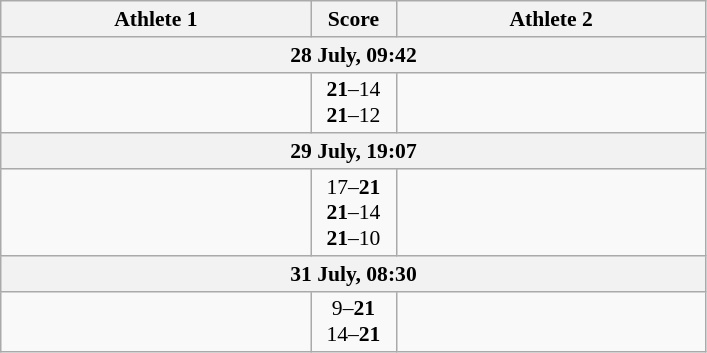<table class="wikitable" style="text-align: center; font-size:90% ">
<tr>
<th align="right" width="200">Athlete 1</th>
<th width="50">Score</th>
<th align="left" width="200">Athlete 2</th>
</tr>
<tr>
<th colspan=3>28 July, 09:42</th>
</tr>
<tr>
<td align=right><strong></strong></td>
<td align=center><strong>21</strong>–14<br><strong>21</strong>–12</td>
<td align=left></td>
</tr>
<tr>
<th colspan=3>29 July, 19:07</th>
</tr>
<tr>
<td align=right><strong></strong></td>
<td align=center>17–<strong>21</strong><br><strong>21</strong>–14<br><strong>21</strong>–10</td>
<td align=left></td>
</tr>
<tr>
<th colspan=3>31 July, 08:30</th>
</tr>
<tr>
<td align=right></td>
<td align=center>9–<strong>21</strong><br>14–<strong>21</strong></td>
<td align=left><strong></strong></td>
</tr>
</table>
